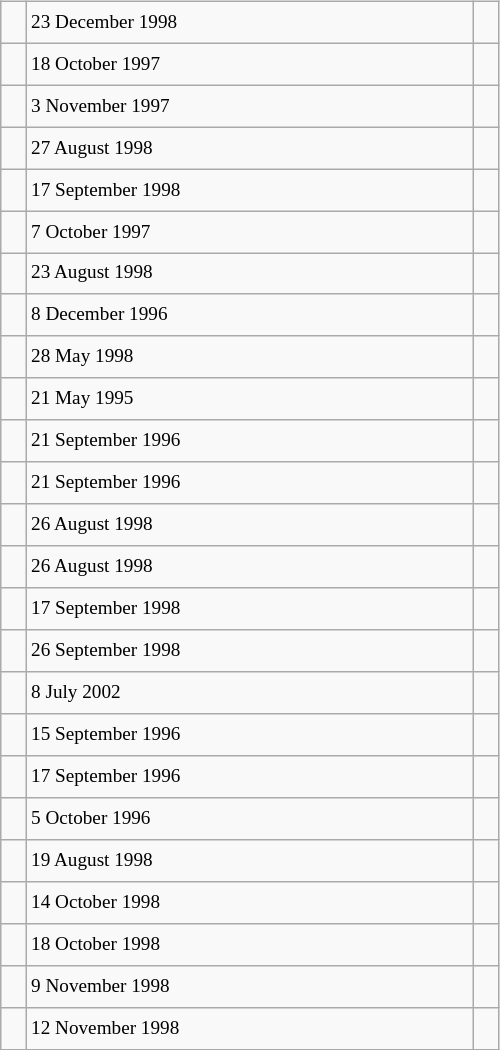<table class="wikitable" style="font-size: 80%; float: left; width: 26em; margin-right: 1em; height: 700px">
<tr>
<td></td>
<td>23 December 1998</td>
<td></td>
</tr>
<tr>
<td></td>
<td>18 October 1997</td>
<td></td>
</tr>
<tr>
<td></td>
<td>3 November 1997</td>
<td></td>
</tr>
<tr>
<td></td>
<td>27 August 1998</td>
<td></td>
</tr>
<tr>
<td></td>
<td>17 September 1998</td>
<td></td>
</tr>
<tr>
<td></td>
<td>7 October 1997</td>
<td></td>
</tr>
<tr>
<td></td>
<td>23 August 1998</td>
<td></td>
</tr>
<tr>
<td></td>
<td>8 December 1996</td>
<td></td>
</tr>
<tr>
<td></td>
<td>28 May 1998</td>
<td></td>
</tr>
<tr>
<td></td>
<td>21 May 1995</td>
<td></td>
</tr>
<tr>
<td></td>
<td>21 September 1996</td>
<td></td>
</tr>
<tr>
<td></td>
<td>21 September 1996</td>
<td></td>
</tr>
<tr>
<td></td>
<td>26 August 1998</td>
<td></td>
</tr>
<tr>
<td></td>
<td>26 August 1998</td>
<td></td>
</tr>
<tr>
<td></td>
<td>17 September 1998</td>
<td></td>
</tr>
<tr>
<td></td>
<td>26 September 1998</td>
<td></td>
</tr>
<tr>
<td></td>
<td>8 July 2002</td>
<td></td>
</tr>
<tr>
<td></td>
<td>15 September 1996</td>
<td></td>
</tr>
<tr>
<td></td>
<td>17 September 1996</td>
<td></td>
</tr>
<tr>
<td></td>
<td>5 October 1996</td>
<td></td>
</tr>
<tr>
<td></td>
<td>19 August 1998</td>
<td></td>
</tr>
<tr>
<td></td>
<td>14 October 1998</td>
<td></td>
</tr>
<tr>
<td></td>
<td>18 October 1998</td>
<td></td>
</tr>
<tr>
<td></td>
<td>9 November 1998</td>
<td></td>
</tr>
<tr>
<td></td>
<td>12 November 1998</td>
<td></td>
</tr>
</table>
